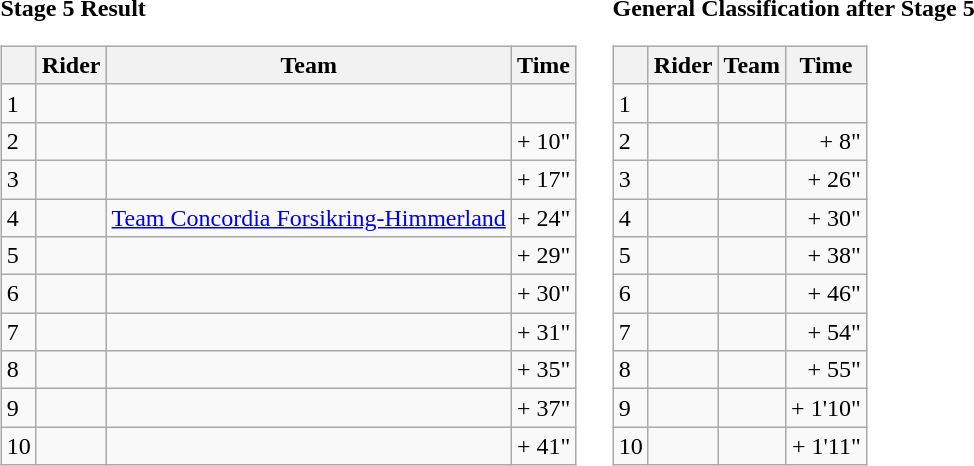<table>
<tr>
<td><strong>Stage 5 Result</strong><br><table class="wikitable">
<tr>
<th></th>
<th>Rider</th>
<th>Team</th>
<th>Time</th>
</tr>
<tr>
<td>1</td>
<td></td>
<td></td>
<td align="right"></td>
</tr>
<tr>
<td>2</td>
<td></td>
<td></td>
<td align="right">+ 10"</td>
</tr>
<tr>
<td>3</td>
<td></td>
<td></td>
<td align="right">+ 17"</td>
</tr>
<tr>
<td>4</td>
<td></td>
<td><a href='#'>Team Concordia Forsikring-Himmerland</a></td>
<td align="right">+ 24"</td>
</tr>
<tr>
<td>5</td>
<td></td>
<td></td>
<td align="right">+ 29"</td>
</tr>
<tr>
<td>6</td>
<td></td>
<td></td>
<td align="right">+ 30"</td>
</tr>
<tr>
<td>7</td>
<td></td>
<td></td>
<td align="right">+ 31"</td>
</tr>
<tr>
<td>8</td>
<td></td>
<td></td>
<td align="right">+ 35"</td>
</tr>
<tr>
<td>9</td>
<td></td>
<td></td>
<td align="right">+ 37"</td>
</tr>
<tr>
<td>10</td>
<td></td>
<td></td>
<td align="right">+ 41"</td>
</tr>
</table>
</td>
<td></td>
<td><strong>General Classification after Stage 5</strong><br><table class="wikitable">
<tr>
<th></th>
<th>Rider</th>
<th>Team</th>
<th>Time</th>
</tr>
<tr>
<td>1</td>
<td></td>
<td></td>
<td align="right"></td>
</tr>
<tr>
<td>2</td>
<td></td>
<td></td>
<td align="right">+ 8"</td>
</tr>
<tr>
<td>3</td>
<td></td>
<td></td>
<td align="right">+ 26"</td>
</tr>
<tr>
<td>4</td>
<td></td>
<td></td>
<td align="right">+ 30"</td>
</tr>
<tr>
<td>5</td>
<td></td>
<td></td>
<td align="right">+ 38"</td>
</tr>
<tr>
<td>6</td>
<td></td>
<td></td>
<td align="right">+ 46"</td>
</tr>
<tr>
<td>7</td>
<td></td>
<td></td>
<td align="right">+ 54"</td>
</tr>
<tr>
<td>8</td>
<td></td>
<td></td>
<td align="right">+ 55"</td>
</tr>
<tr>
<td>9</td>
<td></td>
<td></td>
<td align="right">+ 1'10"</td>
</tr>
<tr>
<td>10</td>
<td></td>
<td></td>
<td align="right">+ 1'11"</td>
</tr>
</table>
</td>
</tr>
</table>
